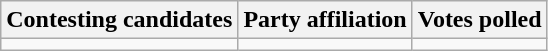<table class="wikitable sortable">
<tr>
<th>Contesting candidates</th>
<th>Party affiliation</th>
<th>Votes polled</th>
</tr>
<tr>
<td></td>
<td></td>
<td></td>
</tr>
</table>
